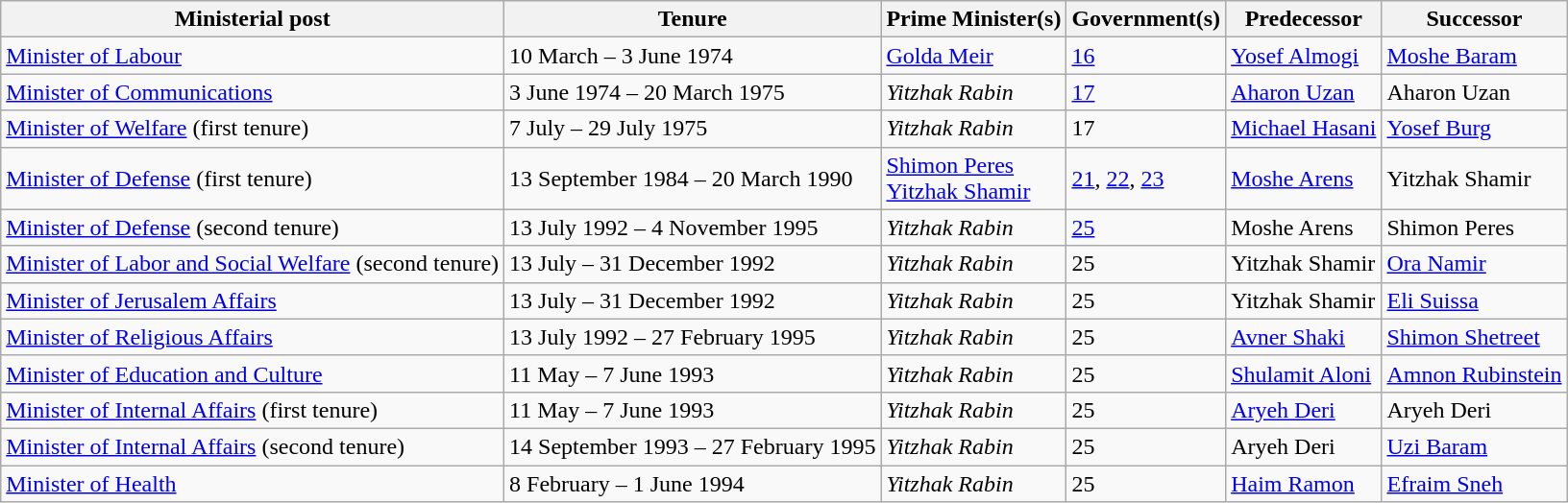<table class="wikitable">
<tr>
<th>Ministerial post</th>
<th>Tenure</th>
<th>Prime Minister(s)</th>
<th>Government(s)</th>
<th>Predecessor</th>
<th>Successor</th>
</tr>
<tr>
<td><a href='#'>Minister of Labour</a></td>
<td>10 March  – 3 June 1974</td>
<td><a href='#'>Golda Meir</a></td>
<td><a href='#'>16</a></td>
<td><a href='#'>Yosef Almogi</a></td>
<td><a href='#'>Moshe Baram</a></td>
</tr>
<tr>
<td><a href='#'>Minister of Communications</a></td>
<td>3 June 1974 – 20 March 1975</td>
<td><em>Yitzhak Rabin</em></td>
<td><a href='#'>17</a></td>
<td><a href='#'>Aharon Uzan</a></td>
<td>Aharon Uzan</td>
</tr>
<tr>
<td><a href='#'>Minister of Welfare</a> (first tenure)</td>
<td>7 July – 29 July 1975</td>
<td><em>Yitzhak Rabin</em></td>
<td>17</td>
<td><a href='#'>Michael Hasani</a></td>
<td><a href='#'>Yosef Burg</a></td>
</tr>
<tr>
<td><a href='#'>Minister of Defense</a> (first tenure)</td>
<td>13 September 1984 – 20 March 1990</td>
<td><a href='#'>Shimon Peres</a> <br><a href='#'>Yitzhak Shamir</a> </td>
<td><a href='#'>21</a>, <a href='#'>22</a>, <a href='#'>23</a></td>
<td><a href='#'>Moshe Arens</a></td>
<td>Yitzhak Shamir</td>
</tr>
<tr>
<td><a href='#'>Minister of Defense</a> (second tenure)</td>
<td>13 July 1992 – 4 November 1995</td>
<td><em>Yitzhak Rabin</em></td>
<td><a href='#'>25</a></td>
<td>Moshe Arens</td>
<td>Shimon Peres</td>
</tr>
<tr>
<td><a href='#'>Minister of Labor and Social Welfare</a> (second tenure)</td>
<td>13 July  – 31 December 1992</td>
<td><em>Yitzhak Rabin</em></td>
<td>25</td>
<td>Yitzhak Shamir</td>
<td><a href='#'>Ora Namir</a></td>
</tr>
<tr>
<td><a href='#'>Minister of Jerusalem Affairs</a></td>
<td>13 July – 31 December 1992</td>
<td><em>Yitzhak Rabin</em></td>
<td>25</td>
<td>Yitzhak Shamir</td>
<td><a href='#'>Eli Suissa</a></td>
</tr>
<tr>
<td><a href='#'>Minister of Religious Affairs</a></td>
<td>13 July 1992 – 27 February 1995</td>
<td><em>Yitzhak Rabin</em></td>
<td>25</td>
<td><a href='#'>Avner Shaki</a></td>
<td><a href='#'>Shimon Shetreet</a></td>
</tr>
<tr>
<td><a href='#'>Minister of Education and Culture</a></td>
<td>11 May – 7 June 1993</td>
<td><em>Yitzhak Rabin</em></td>
<td>25</td>
<td><a href='#'>Shulamit Aloni</a></td>
<td><a href='#'>Amnon Rubinstein</a></td>
</tr>
<tr>
<td><a href='#'>Minister of Internal Affairs</a> (first tenure)</td>
<td>11 May  – 7 June 1993</td>
<td><em>Yitzhak Rabin</em></td>
<td>25</td>
<td><a href='#'>Aryeh Deri</a></td>
<td>Aryeh Deri</td>
</tr>
<tr>
<td><a href='#'>Minister of Internal Affairs</a> (second tenure)</td>
<td>14 September 1993 – 27 February 1995</td>
<td><em>Yitzhak Rabin</em></td>
<td>25</td>
<td>Aryeh Deri</td>
<td><a href='#'>Uzi Baram</a></td>
</tr>
<tr>
<td><a href='#'>Minister of Health</a></td>
<td>8 February  – 1 June 1994</td>
<td><em>Yitzhak Rabin</em></td>
<td>25</td>
<td><a href='#'>Haim Ramon</a></td>
<td><a href='#'>Efraim Sneh</a></td>
</tr>
</table>
